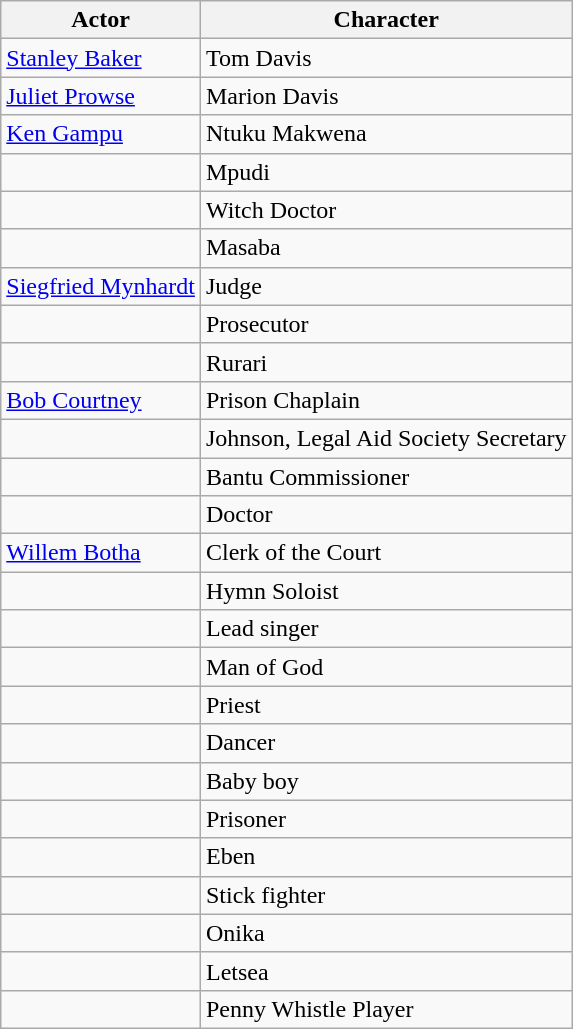<table class="wikitable">
<tr>
<th>Actor</th>
<th>Character</th>
</tr>
<tr>
<td><a href='#'>Stanley Baker</a></td>
<td>Tom Davis</td>
</tr>
<tr>
<td><a href='#'>Juliet Prowse</a></td>
<td>Marion Davis</td>
</tr>
<tr>
<td><a href='#'>Ken Gampu</a></td>
<td>Ntuku Makwena</td>
</tr>
<tr>
<td></td>
<td>Mpudi</td>
</tr>
<tr>
<td></td>
<td>Witch Doctor</td>
</tr>
<tr>
<td></td>
<td>Masaba</td>
</tr>
<tr>
<td><a href='#'>Siegfried Mynhardt</a></td>
<td>Judge</td>
</tr>
<tr>
<td></td>
<td>Prosecutor</td>
</tr>
<tr>
<td></td>
<td>Rurari</td>
</tr>
<tr>
<td><a href='#'>Bob Courtney</a></td>
<td>Prison Chaplain</td>
</tr>
<tr>
<td></td>
<td>Johnson, Legal Aid Society Secretary</td>
</tr>
<tr>
<td></td>
<td>Bantu Commissioner</td>
</tr>
<tr>
<td></td>
<td>Doctor</td>
</tr>
<tr>
<td><a href='#'>Willem Botha</a></td>
<td>Clerk of the Court</td>
</tr>
<tr>
<td></td>
<td>Hymn Soloist</td>
</tr>
<tr>
<td></td>
<td>Lead singer</td>
</tr>
<tr>
<td></td>
<td>Man of God</td>
</tr>
<tr>
<td></td>
<td>Priest</td>
</tr>
<tr>
<td></td>
<td>Dancer</td>
</tr>
<tr>
<td></td>
<td>Baby boy</td>
</tr>
<tr>
<td></td>
<td>Prisoner</td>
</tr>
<tr>
<td></td>
<td>Eben</td>
</tr>
<tr>
<td></td>
<td>Stick fighter</td>
</tr>
<tr>
<td></td>
<td>Onika</td>
</tr>
<tr>
<td></td>
<td>Letsea</td>
</tr>
<tr>
<td></td>
<td>Penny Whistle Player</td>
</tr>
</table>
